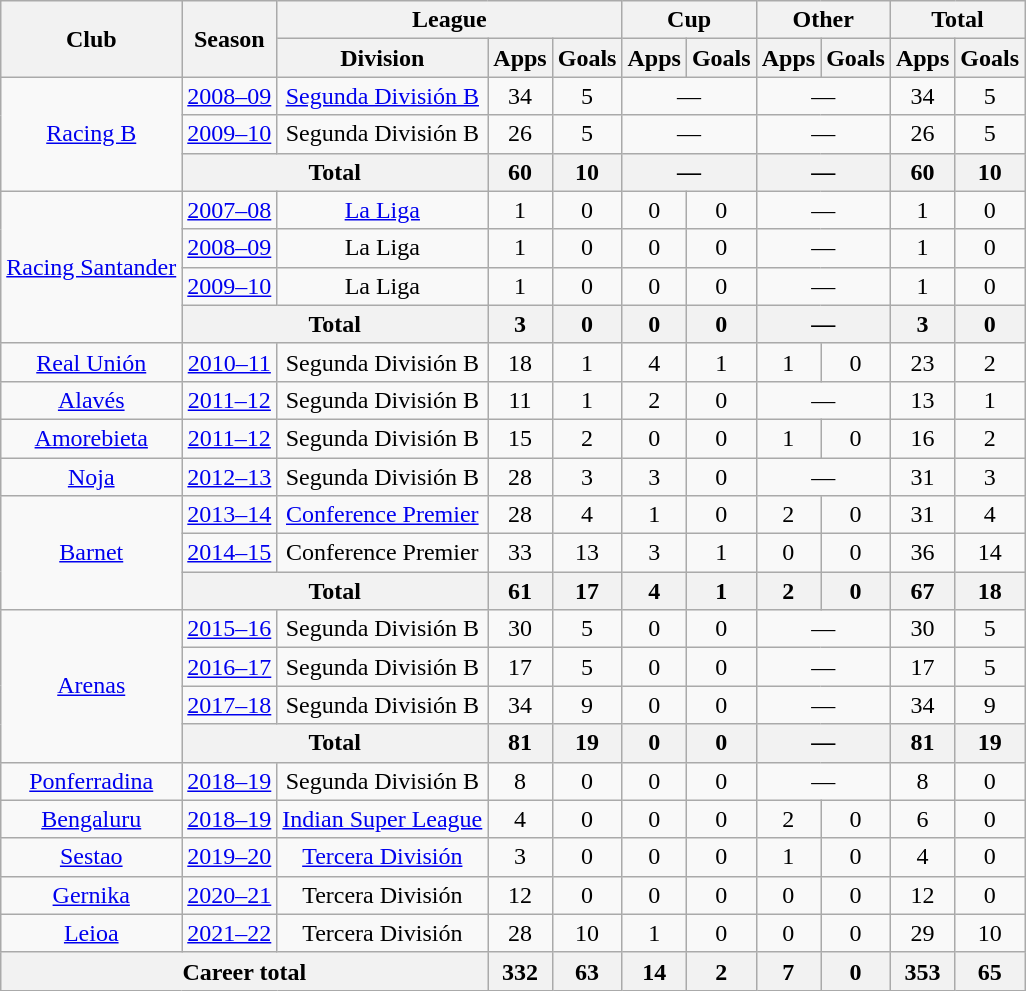<table class="wikitable" style="text-align: center;">
<tr>
<th rowspan="2">Club</th>
<th rowspan="2">Season</th>
<th colspan="3">League</th>
<th colspan="2">Cup</th>
<th colspan="2">Other</th>
<th colspan="2">Total</th>
</tr>
<tr>
<th>Division</th>
<th>Apps</th>
<th>Goals</th>
<th>Apps</th>
<th>Goals</th>
<th>Apps</th>
<th>Goals</th>
<th>Apps</th>
<th>Goals</th>
</tr>
<tr>
<td rowspan="3"><a href='#'>Racing B</a></td>
<td><a href='#'>2008–09</a></td>
<td><a href='#'>Segunda División B</a></td>
<td>34</td>
<td>5</td>
<td colspan="2">—</td>
<td colspan="2">—</td>
<td>34</td>
<td>5</td>
</tr>
<tr>
<td><a href='#'>2009–10</a></td>
<td>Segunda División B</td>
<td>26</td>
<td>5</td>
<td colspan="2">—</td>
<td colspan="2">—</td>
<td>26</td>
<td>5</td>
</tr>
<tr>
<th colspan="2">Total</th>
<th>60</th>
<th>10</th>
<th colspan="2">—</th>
<th colspan="2">—</th>
<th>60</th>
<th>10</th>
</tr>
<tr>
<td rowspan="4"><a href='#'>Racing Santander</a></td>
<td><a href='#'>2007–08</a></td>
<td><a href='#'>La Liga</a></td>
<td>1</td>
<td>0</td>
<td>0</td>
<td>0</td>
<td colspan="2">—</td>
<td>1</td>
<td>0</td>
</tr>
<tr>
<td><a href='#'>2008–09</a></td>
<td>La Liga</td>
<td>1</td>
<td>0</td>
<td>0</td>
<td>0</td>
<td colspan="2">—</td>
<td>1</td>
<td>0</td>
</tr>
<tr>
<td><a href='#'>2009–10</a></td>
<td>La Liga</td>
<td>1</td>
<td>0</td>
<td>0</td>
<td>0</td>
<td colspan="2">—</td>
<td>1</td>
<td>0</td>
</tr>
<tr>
<th colspan="2">Total</th>
<th>3</th>
<th>0</th>
<th>0</th>
<th>0</th>
<th colspan="2">—</th>
<th>3</th>
<th>0</th>
</tr>
<tr>
<td><a href='#'>Real Unión</a></td>
<td><a href='#'>2010–11</a></td>
<td>Segunda División B</td>
<td>18</td>
<td>1</td>
<td>4</td>
<td>1</td>
<td>1</td>
<td>0</td>
<td>23</td>
<td>2</td>
</tr>
<tr>
<td><a href='#'>Alavés</a></td>
<td><a href='#'>2011–12</a></td>
<td>Segunda División B</td>
<td>11</td>
<td>1</td>
<td>2</td>
<td>0</td>
<td colspan="2">—</td>
<td>13</td>
<td>1</td>
</tr>
<tr>
<td><a href='#'>Amorebieta</a></td>
<td><a href='#'>2011–12</a></td>
<td>Segunda División B</td>
<td>15</td>
<td>2</td>
<td>0</td>
<td>0</td>
<td>1</td>
<td>0</td>
<td>16</td>
<td>2</td>
</tr>
<tr>
<td><a href='#'>Noja</a></td>
<td><a href='#'>2012–13</a></td>
<td>Segunda División B</td>
<td>28</td>
<td>3</td>
<td>3</td>
<td>0</td>
<td colspan="2">—</td>
<td>31</td>
<td>3</td>
</tr>
<tr>
<td rowspan="3"><a href='#'>Barnet</a></td>
<td><a href='#'>2013–14</a></td>
<td><a href='#'>Conference Premier</a></td>
<td>28</td>
<td>4</td>
<td>1</td>
<td>0</td>
<td>2</td>
<td>0</td>
<td>31</td>
<td>4</td>
</tr>
<tr>
<td><a href='#'>2014–15</a></td>
<td>Conference Premier</td>
<td>33</td>
<td>13</td>
<td>3</td>
<td>1</td>
<td>0</td>
<td>0</td>
<td>36</td>
<td>14</td>
</tr>
<tr>
<th colspan="2">Total</th>
<th>61</th>
<th>17</th>
<th>4</th>
<th>1</th>
<th>2</th>
<th>0</th>
<th>67</th>
<th>18</th>
</tr>
<tr>
<td rowspan="4"><a href='#'>Arenas</a></td>
<td><a href='#'>2015–16</a></td>
<td>Segunda División B</td>
<td>30</td>
<td>5</td>
<td>0</td>
<td>0</td>
<td colspan="2">—</td>
<td>30</td>
<td>5</td>
</tr>
<tr>
<td><a href='#'>2016–17</a></td>
<td>Segunda División B</td>
<td>17</td>
<td>5</td>
<td>0</td>
<td>0</td>
<td colspan="2">—</td>
<td>17</td>
<td>5</td>
</tr>
<tr>
<td><a href='#'>2017–18</a></td>
<td>Segunda División B</td>
<td>34</td>
<td>9</td>
<td>0</td>
<td>0</td>
<td colspan="2">—</td>
<td>34</td>
<td>9</td>
</tr>
<tr>
<th colspan="2">Total</th>
<th>81</th>
<th>19</th>
<th>0</th>
<th>0</th>
<th colspan="2">—</th>
<th>81</th>
<th>19</th>
</tr>
<tr>
<td><a href='#'>Ponferradina</a></td>
<td><a href='#'>2018–19</a></td>
<td>Segunda División B</td>
<td>8</td>
<td>0</td>
<td>0</td>
<td>0</td>
<td colspan="2">—</td>
<td>8</td>
<td>0</td>
</tr>
<tr>
<td><a href='#'>Bengaluru</a></td>
<td><a href='#'>2018–19</a></td>
<td><a href='#'>Indian Super League</a></td>
<td>4</td>
<td>0</td>
<td>0</td>
<td>0</td>
<td>2</td>
<td>0</td>
<td>6</td>
<td>0</td>
</tr>
<tr>
<td><a href='#'>Sestao</a></td>
<td><a href='#'>2019–20</a></td>
<td><a href='#'>Tercera División</a></td>
<td>3</td>
<td>0</td>
<td>0</td>
<td>0</td>
<td>1</td>
<td>0</td>
<td>4</td>
<td>0</td>
</tr>
<tr>
<td><a href='#'>Gernika</a></td>
<td><a href='#'>2020–21</a></td>
<td>Tercera División</td>
<td>12</td>
<td>0</td>
<td>0</td>
<td>0</td>
<td>0</td>
<td>0</td>
<td>12</td>
<td>0</td>
</tr>
<tr>
<td><a href='#'>Leioa</a></td>
<td><a href='#'>2021–22</a></td>
<td>Tercera División</td>
<td>28</td>
<td>10</td>
<td>1</td>
<td>0</td>
<td>0</td>
<td>0</td>
<td>29</td>
<td>10</td>
</tr>
<tr>
<th colspan="3">Career total</th>
<th>332</th>
<th>63</th>
<th>14</th>
<th>2</th>
<th>7</th>
<th>0</th>
<th>353</th>
<th>65</th>
</tr>
</table>
